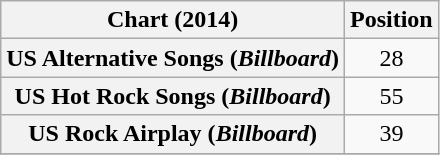<table class="wikitable plainrowheaders sortable">
<tr>
<th>Chart (2014)</th>
<th>Position</th>
</tr>
<tr>
<th scope="row">US Alternative Songs (<em>Billboard</em>)</th>
<td style="text-align:center;">28</td>
</tr>
<tr>
<th scope="row">US Hot Rock Songs (<em>Billboard</em>)</th>
<td style="text-align:center;">55</td>
</tr>
<tr>
<th scope="row">US Rock Airplay (<em>Billboard</em>)</th>
<td style="text-align:center;">39</td>
</tr>
<tr>
</tr>
</table>
